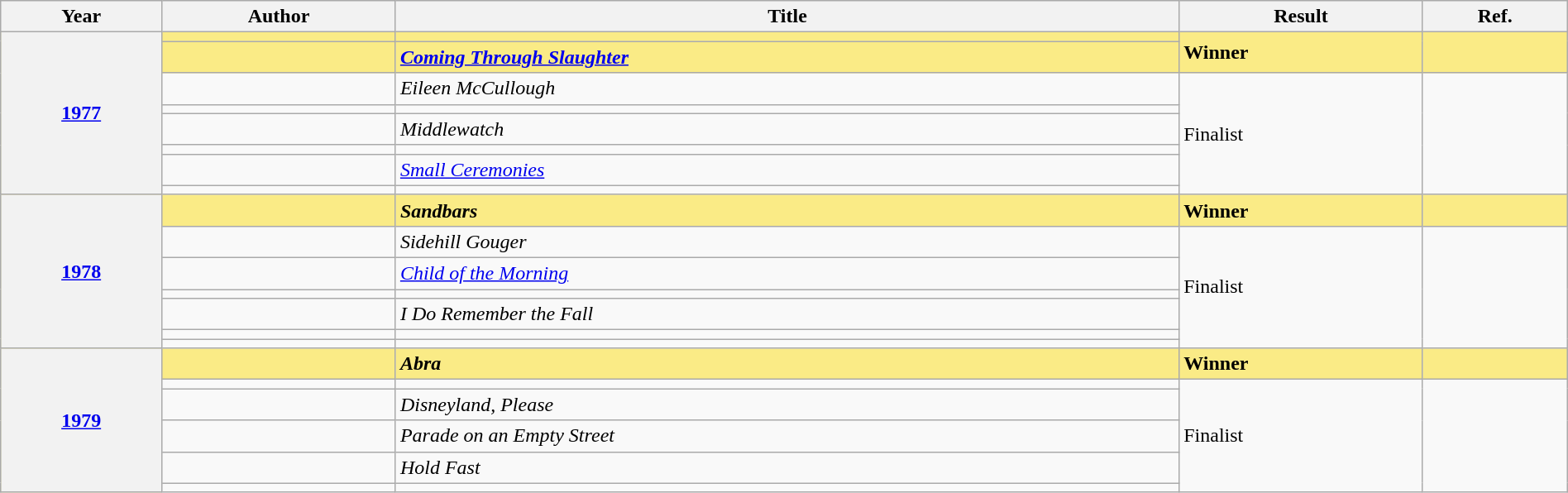<table class="wikitable sortable mw-collapsible" width=100%>
<tr>
<th>Year</th>
<th>Author</th>
<th>Title</th>
<th>Result</th>
<th>Ref.</th>
</tr>
<tr style=background:#FAEB86>
<th rowspan="8"><a href='#'>1977</a></th>
<td><strong></strong></td>
<td><strong><em></em></strong></td>
<td rowspan=2><strong>Winner</strong></td>
<td rowspan=2></td>
</tr>
<tr style=background:#FAEB86>
<td><strong></strong></td>
<td><strong><em><a href='#'>Coming Through Slaughter</a></em></strong></td>
</tr>
<tr>
<td></td>
<td><em>Eileen McCullough</em></td>
<td rowspan=6>Finalist</td>
<td rowspan=6></td>
</tr>
<tr>
<td></td>
<td><em></em></td>
</tr>
<tr>
<td></td>
<td><em>Middlewatch</em></td>
</tr>
<tr>
<td></td>
<td><em></em></td>
</tr>
<tr>
<td></td>
<td><em><a href='#'>Small Ceremonies</a></em></td>
</tr>
<tr>
<td></td>
<td><em></em></td>
</tr>
<tr style=background:#FAEB86>
<th rowspan="7"><a href='#'>1978</a></th>
<td><strong></strong></td>
<td><strong><em>Sandbars</em></strong></td>
<td><strong>Winner</strong></td>
<td></td>
</tr>
<tr>
<td></td>
<td><em>Sidehill Gouger</em></td>
<td rowspan=6>Finalist</td>
<td rowspan=6></td>
</tr>
<tr>
<td></td>
<td><em><a href='#'>Child of the Morning</a></em></td>
</tr>
<tr>
<td></td>
<td><em></em></td>
</tr>
<tr>
<td></td>
<td><em>I Do Remember the Fall</em></td>
</tr>
<tr>
<td></td>
<td><em></em></td>
</tr>
<tr>
<td></td>
<td><em></em></td>
</tr>
<tr style=background:#FAEB86>
<th rowspan="6"><a href='#'>1979</a></th>
<td><strong></strong></td>
<td><strong><em>Abra</em></strong></td>
<td><strong>Winner</strong></td>
<td></td>
</tr>
<tr>
<td></td>
<td><em></em></td>
<td rowspan=5>Finalist</td>
<td rowspan=5></td>
</tr>
<tr>
<td></td>
<td><em>Disneyland, Please</em></td>
</tr>
<tr>
<td></td>
<td><em>Parade on an Empty Street</em></td>
</tr>
<tr>
<td></td>
<td><em>Hold Fast</em></td>
</tr>
<tr>
<td></td>
<td><em></em></td>
</tr>
</table>
